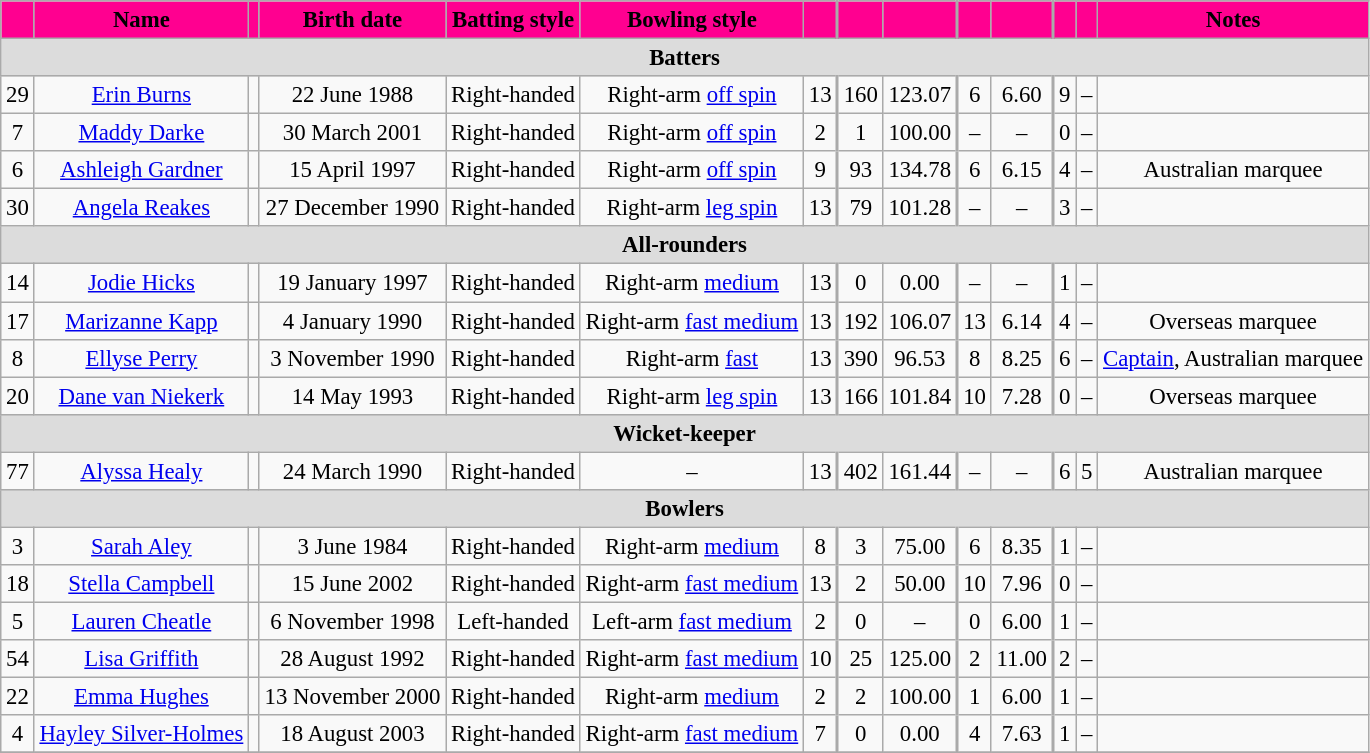<table class="wikitable" style="font-size:95%;">
<tr>
<th style="background:#ff0090; color:black;"></th>
<th style="background:#ff0090; color:black;">Name</th>
<th style="background:#ff0090; color:black;"></th>
<th style="background:#ff0090; color:black;">Birth date</th>
<th style="background:#ff0090; color:black;">Batting style</th>
<th style="background:#ff0090; color:black;">Bowling style</th>
<th style="background:#ff0090; color:black;"></th>
<th style="background:#ff0090; color:black; border-left-width: 2px;"></th>
<th style="background:#ff0090; color:black;"></th>
<th style="background:#ff0090; color:black; border-left-width: 2px;"></th>
<th style="background:#ff0090; color:black;"></th>
<th style="background:#ff0090; color:black; border-left-width: 2px;"></th>
<th style="background:#ff0090; color:black;"></th>
<th style="background:#ff0090; color:black;">Notes</th>
</tr>
<tr>
<th colspan="14" style="background: #DCDCDC; text-align:center;">Batters</th>
</tr>
<tr align="center">
<td>29</td>
<td><a href='#'>Erin Burns</a></td>
<td></td>
<td>22 June 1988</td>
<td>Right-handed</td>
<td>Right-arm <a href='#'>off spin</a></td>
<td>13</td>
<td style="border-left-width: 2px">160</td>
<td>123.07</td>
<td style="border-left-width: 2px">6</td>
<td>6.60</td>
<td style="border-left-width: 2px">9</td>
<td>–</td>
<td></td>
</tr>
<tr align="center">
<td>7</td>
<td><a href='#'>Maddy Darke</a></td>
<td></td>
<td>30 March 2001</td>
<td>Right-handed</td>
<td>Right-arm <a href='#'>off spin</a></td>
<td>2</td>
<td style="border-left-width: 2px">1</td>
<td>100.00</td>
<td style="border-left-width: 2px">–</td>
<td>–</td>
<td style="border-left-width: 2px">0</td>
<td>–</td>
<td></td>
</tr>
<tr align="center">
<td>6</td>
<td><a href='#'>Ashleigh Gardner</a></td>
<td></td>
<td>15 April 1997</td>
<td>Right-handed</td>
<td>Right-arm <a href='#'>off spin</a></td>
<td>9</td>
<td style="border-left-width: 2px">93</td>
<td>134.78</td>
<td style="border-left-width: 2px">6</td>
<td>6.15</td>
<td style="border-left-width: 2px">4</td>
<td>–</td>
<td>Australian marquee</td>
</tr>
<tr align="center">
<td>30</td>
<td><a href='#'>Angela Reakes</a></td>
<td></td>
<td>27 December 1990</td>
<td>Right-handed</td>
<td>Right-arm <a href='#'>leg spin</a></td>
<td>13</td>
<td style="border-left-width: 2px">79</td>
<td>101.28</td>
<td style="border-left-width: 2px">–</td>
<td>–</td>
<td style="border-left-width: 2px">3</td>
<td>–</td>
<td></td>
</tr>
<tr>
<th colspan="14" style="background: #DCDCDC; text-align:center;">All-rounders</th>
</tr>
<tr align="center">
<td>14</td>
<td><a href='#'>Jodie Hicks</a></td>
<td></td>
<td>19 January 1997</td>
<td>Right-handed</td>
<td>Right-arm <a href='#'>medium</a></td>
<td>13</td>
<td style="border-left-width: 2px">0</td>
<td>0.00</td>
<td style="border-left-width: 2px">–</td>
<td>–</td>
<td style="border-left-width: 2px">1</td>
<td>–</td>
<td></td>
</tr>
<tr align="center">
<td>17</td>
<td><a href='#'>Marizanne Kapp</a></td>
<td></td>
<td>4 January 1990</td>
<td>Right-handed</td>
<td>Right-arm <a href='#'>fast medium</a></td>
<td>13</td>
<td style="border-left-width: 2px">192</td>
<td>106.07</td>
<td style="border-left-width: 2px">13</td>
<td>6.14</td>
<td style="border-left-width: 2px">4</td>
<td>–</td>
<td>Overseas marquee</td>
</tr>
<tr align="center">
<td>8</td>
<td><a href='#'>Ellyse Perry</a></td>
<td></td>
<td>3 November 1990</td>
<td>Right-handed</td>
<td>Right-arm <a href='#'>fast</a></td>
<td>13</td>
<td style="border-left-width: 2px">390</td>
<td>96.53</td>
<td style="border-left-width: 2px">8</td>
<td>8.25</td>
<td style="border-left-width: 2px">6</td>
<td>–</td>
<td><a href='#'>Captain</a>, Australian marquee</td>
</tr>
<tr align="center">
<td>20</td>
<td><a href='#'>Dane van Niekerk</a></td>
<td></td>
<td>14 May 1993</td>
<td>Right-handed</td>
<td>Right-arm <a href='#'>leg spin</a></td>
<td>13</td>
<td style="border-left-width: 2px">166</td>
<td>101.84</td>
<td style="border-left-width: 2px">10</td>
<td>7.28</td>
<td style="border-left-width: 2px">0</td>
<td>–</td>
<td>Overseas marquee</td>
</tr>
<tr>
<th colspan="14" style="background: #DCDCDC; text-align:center;">Wicket-keeper</th>
</tr>
<tr align="center">
<td>77</td>
<td><a href='#'>Alyssa Healy</a></td>
<td></td>
<td>24 March 1990</td>
<td>Right-handed</td>
<td>–</td>
<td>13</td>
<td style="border-left-width: 2px">402</td>
<td>161.44</td>
<td style="border-left-width: 2px">–</td>
<td>–</td>
<td style="border-left-width: 2px">6</td>
<td>5</td>
<td>Australian marquee</td>
</tr>
<tr>
<th colspan="14" style="background: #DCDCDC; text-align:center;">Bowlers</th>
</tr>
<tr align="center">
<td>3</td>
<td><a href='#'>Sarah Aley</a></td>
<td></td>
<td>3 June 1984</td>
<td>Right-handed</td>
<td>Right-arm <a href='#'>medium</a></td>
<td>8</td>
<td style="border-left-width: 2px">3</td>
<td>75.00</td>
<td style="border-left-width: 2px">6</td>
<td>8.35</td>
<td style="border-left-width: 2px">1</td>
<td>–</td>
<td></td>
</tr>
<tr align="center">
<td>18</td>
<td><a href='#'>Stella Campbell</a></td>
<td></td>
<td>15 June 2002</td>
<td>Right-handed</td>
<td>Right-arm <a href='#'>fast medium</a></td>
<td>13</td>
<td style="border-left-width: 2px">2</td>
<td>50.00</td>
<td style="border-left-width: 2px">10</td>
<td>7.96</td>
<td style="border-left-width: 2px">0</td>
<td>–</td>
<td></td>
</tr>
<tr align="center">
<td>5</td>
<td><a href='#'>Lauren Cheatle</a></td>
<td></td>
<td>6 November 1998</td>
<td>Left-handed</td>
<td>Left-arm <a href='#'>fast medium</a></td>
<td>2</td>
<td style="border-left-width: 2px">0</td>
<td>–</td>
<td style="border-left-width: 2px">0</td>
<td>6.00</td>
<td style="border-left-width: 2px">1</td>
<td>–</td>
<td></td>
</tr>
<tr align="center">
<td>54</td>
<td><a href='#'>Lisa Griffith</a></td>
<td></td>
<td>28 August 1992</td>
<td>Right-handed</td>
<td>Right-arm <a href='#'>fast medium</a></td>
<td>10</td>
<td style="border-left-width: 2px">25</td>
<td>125.00</td>
<td style="border-left-width: 2px">2</td>
<td>11.00</td>
<td style="border-left-width: 2px">2</td>
<td>–</td>
<td></td>
</tr>
<tr align="center">
<td>22</td>
<td><a href='#'>Emma Hughes</a></td>
<td></td>
<td>13 November 2000</td>
<td>Right-handed</td>
<td>Right-arm <a href='#'>medium</a></td>
<td>2</td>
<td style="border-left-width: 2px">2</td>
<td>100.00</td>
<td style="border-left-width: 2px">1</td>
<td>6.00</td>
<td style="border-left-width: 2px">1</td>
<td>–</td>
<td></td>
</tr>
<tr align="center">
<td>4</td>
<td><a href='#'>Hayley Silver-Holmes</a></td>
<td></td>
<td>18 August 2003</td>
<td>Right-handed</td>
<td>Right-arm <a href='#'>fast medium</a></td>
<td>7</td>
<td style="border-left-width: 2px">0</td>
<td>0.00</td>
<td style="border-left-width: 2px">4</td>
<td>7.63</td>
<td style="border-left-width: 2px">1</td>
<td>–</td>
<td></td>
</tr>
<tr>
</tr>
</table>
